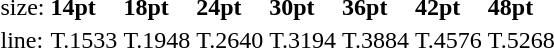<table style="margin-left:40px;">
<tr>
<td>size:</td>
<td><strong>14pt</strong></td>
<td><strong>18pt</strong></td>
<td><strong>24pt</strong></td>
<td><strong>30pt</strong></td>
<td><strong>36pt</strong></td>
<td><strong>42pt</strong></td>
<td><strong>48pt</strong></td>
</tr>
<tr>
<td>line:</td>
<td>T.1533</td>
<td>T.1948</td>
<td>T.2640</td>
<td>T.3194</td>
<td>T.3884</td>
<td>T.4576</td>
<td>T.5268</td>
</tr>
</table>
